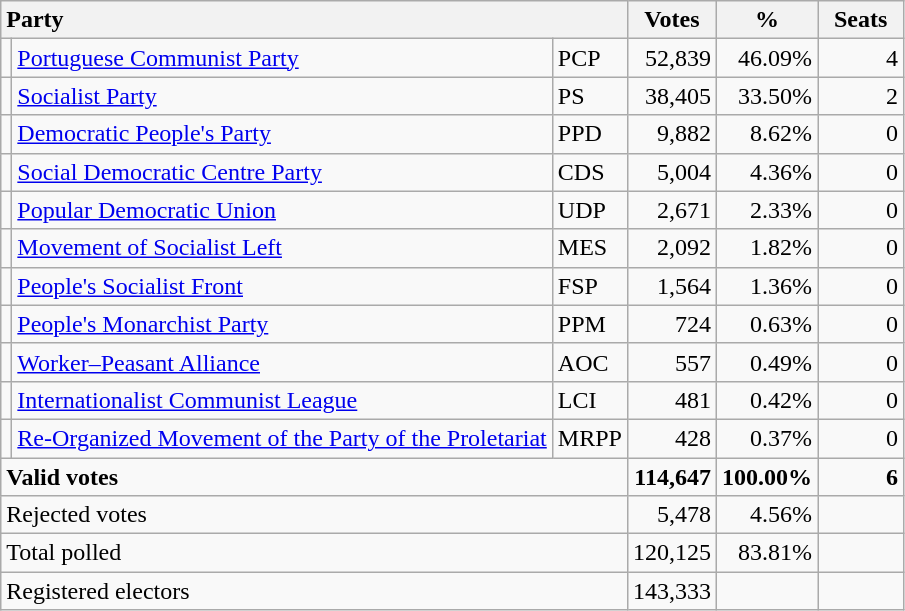<table class="wikitable" border="1" style="text-align:right;">
<tr>
<th style="text-align:left;" colspan=3>Party</th>
<th align=center width="50">Votes</th>
<th align=center width="50">%</th>
<th align=center width="50">Seats</th>
</tr>
<tr>
<td></td>
<td align=left><a href='#'>Portuguese Communist Party</a></td>
<td align=left>PCP</td>
<td>52,839</td>
<td>46.09%</td>
<td>4</td>
</tr>
<tr>
<td></td>
<td align=left><a href='#'>Socialist Party</a></td>
<td align=left>PS</td>
<td>38,405</td>
<td>33.50%</td>
<td>2</td>
</tr>
<tr>
<td></td>
<td align=left><a href='#'>Democratic People's Party</a></td>
<td align=left>PPD</td>
<td>9,882</td>
<td>8.62%</td>
<td>0</td>
</tr>
<tr>
<td></td>
<td align=left style="white-space: nowrap;"><a href='#'>Social Democratic Centre Party</a></td>
<td align=left>CDS</td>
<td>5,004</td>
<td>4.36%</td>
<td>0</td>
</tr>
<tr>
<td></td>
<td align=left><a href='#'>Popular Democratic Union</a></td>
<td align=left>UDP</td>
<td>2,671</td>
<td>2.33%</td>
<td>0</td>
</tr>
<tr>
<td></td>
<td align=left><a href='#'>Movement of Socialist Left</a></td>
<td align=left>MES</td>
<td>2,092</td>
<td>1.82%</td>
<td>0</td>
</tr>
<tr>
<td></td>
<td align=left><a href='#'>People's Socialist Front</a></td>
<td align=left>FSP</td>
<td>1,564</td>
<td>1.36%</td>
<td>0</td>
</tr>
<tr>
<td></td>
<td align=left><a href='#'>People's Monarchist Party</a></td>
<td align=left>PPM</td>
<td>724</td>
<td>0.63%</td>
<td>0</td>
</tr>
<tr>
<td></td>
<td align=left><a href='#'>Worker–Peasant Alliance</a></td>
<td align=left>AOC</td>
<td>557</td>
<td>0.49%</td>
<td>0</td>
</tr>
<tr>
<td></td>
<td align=left><a href='#'>Internationalist Communist League</a></td>
<td align=left>LCI</td>
<td>481</td>
<td>0.42%</td>
<td>0</td>
</tr>
<tr>
<td></td>
<td align=left><a href='#'>Re-Organized Movement of the Party of the Proletariat</a></td>
<td align=left>MRPP</td>
<td>428</td>
<td>0.37%</td>
<td>0</td>
</tr>
<tr style="font-weight:bold">
<td align=left colspan=3>Valid votes</td>
<td>114,647</td>
<td>100.00%</td>
<td>6</td>
</tr>
<tr>
<td align=left colspan=3>Rejected votes</td>
<td>5,478</td>
<td>4.56%</td>
<td></td>
</tr>
<tr>
<td align=left colspan=3>Total polled</td>
<td>120,125</td>
<td>83.81%</td>
<td></td>
</tr>
<tr>
<td align=left colspan=3>Registered electors</td>
<td>143,333</td>
<td></td>
<td></td>
</tr>
</table>
